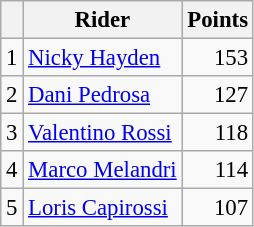<table class="wikitable" style="font-size: 95%;">
<tr>
<th></th>
<th>Rider</th>
<th>Points</th>
</tr>
<tr>
<td align=center>1</td>
<td> <a href='#'>Nicky Hayden</a></td>
<td align=right>153</td>
</tr>
<tr>
<td align=center>2</td>
<td> <a href='#'>Dani Pedrosa</a></td>
<td align=right>127</td>
</tr>
<tr>
<td align=center>3</td>
<td> <a href='#'>Valentino Rossi</a></td>
<td align=right>118</td>
</tr>
<tr>
<td align=center>4</td>
<td> <a href='#'>Marco Melandri</a></td>
<td align=right>114</td>
</tr>
<tr>
<td align=center>5</td>
<td> <a href='#'>Loris Capirossi</a></td>
<td align=right>107</td>
</tr>
</table>
